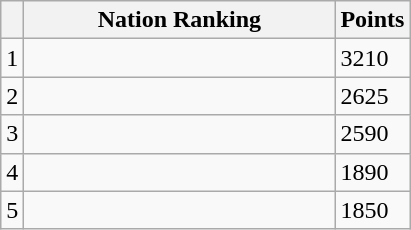<table class="wikitable col3right">
<tr>
<th></th>
<th style="width:200px; white-space:nowrap;">Nation Ranking</th>
<th style="width:20px;">Points</th>
</tr>
<tr>
<td>1</td>
<td></td>
<td>3210</td>
</tr>
<tr>
<td>2</td>
<td></td>
<td>2625</td>
</tr>
<tr>
<td>3</td>
<td></td>
<td>2590</td>
</tr>
<tr>
<td>4</td>
<td></td>
<td>1890</td>
</tr>
<tr>
<td>5</td>
<td></td>
<td>1850</td>
</tr>
</table>
